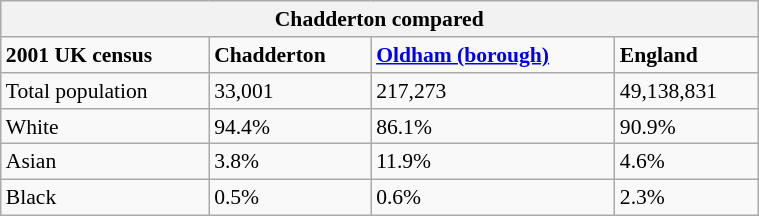<table class="wikitable" style="float: right; margin-left: 2em; width: 40%; font-size: 90%;" cellspacing="3">
<tr>
<th colspan="4"><strong>Chadderton compared</strong></th>
</tr>
<tr>
<td><strong>2001 UK census</strong></td>
<td><strong>Chadderton</strong></td>
<td><strong><a href='#'>Oldham (borough)</a></strong></td>
<td><strong>England</strong></td>
</tr>
<tr>
<td>Total population</td>
<td>33,001</td>
<td>217,273</td>
<td>49,138,831</td>
</tr>
<tr>
<td>White</td>
<td>94.4%</td>
<td>86.1%</td>
<td>90.9%</td>
</tr>
<tr>
<td>Asian</td>
<td>3.8%</td>
<td>11.9%</td>
<td>4.6%</td>
</tr>
<tr>
<td>Black</td>
<td>0.5%</td>
<td>0.6%</td>
<td>2.3%</td>
</tr>
</table>
